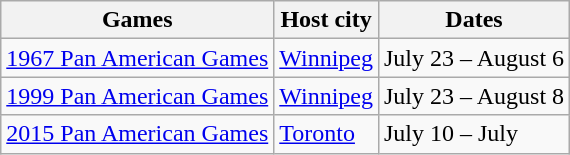<table class="wikitable">
<tr>
<th>Games</th>
<th>Host city</th>
<th>Dates </th>
</tr>
<tr>
<td><a href='#'>1967 Pan American Games</a></td>
<td><a href='#'>Winnipeg</a></td>
<td>July 23 – August 6</td>
</tr>
<tr>
<td><a href='#'>1999 Pan American Games</a></td>
<td><a href='#'>Winnipeg</a></td>
<td>July 23 – August 8</td>
</tr>
<tr>
<td><a href='#'>2015 Pan American Games</a></td>
<td><a href='#'>Toronto</a></td>
<td>July 10 – July  </td>
</tr>
</table>
